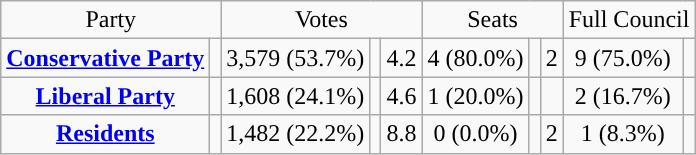<table class=wikitable style="text-align:center;">
<tr>
<td colspan=2>Party</td>
<td colspan=3>Votes</td>
<td colspan=3>Seats</td>
<td colspan=3>Full Council</td>
</tr>
<tr>
<td><strong><a href='#'>Conservative Party</a></strong></td>
<td style="background:"></td>
<td>3,579 (53.7%)</td>
<td></td>
<td> 4.2</td>
<td>4 (80.0%)</td>
<td></td>
<td> 2</td>
<td>9 (75.0%)</td>
<td></td>
</tr>
<tr>
<td><strong><a href='#'>Liberal Party</a></strong></td>
<td style="background:"></td>
<td>1,608 (24.1%)</td>
<td></td>
<td> 4.6</td>
<td>1 (20.0%)</td>
<td></td>
<td></td>
<td>2 (16.7%)</td>
<td></td>
</tr>
<tr>
<td><strong><a href='#'>Residents</a></strong></td>
<td style="background:"></td>
<td>1,482 (22.2%)</td>
<td></td>
<td> 8.8</td>
<td>0 (0.0%)</td>
<td></td>
<td> 2</td>
<td>1 (8.3%)</td>
<td></td>
</tr>
</table>
